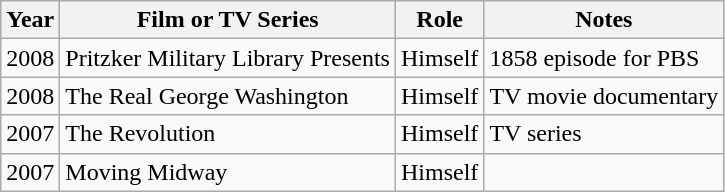<table class="wikitable sortable">
<tr>
<th>Year</th>
<th>Film or TV Series</th>
<th>Role</th>
<th class="unsortable">Notes</th>
</tr>
<tr>
<td>2008</td>
<td>Pritzker Military Library Presents</td>
<td>Himself</td>
<td>1858 episode for PBS</td>
</tr>
<tr>
<td>2008</td>
<td>The Real George Washington</td>
<td>Himself</td>
<td>TV movie documentary</td>
</tr>
<tr>
<td>2007</td>
<td>The Revolution</td>
<td>Himself</td>
<td>TV series</td>
</tr>
<tr>
<td>2007</td>
<td>Moving Midway</td>
<td>Himself</td>
<td></td>
</tr>
</table>
